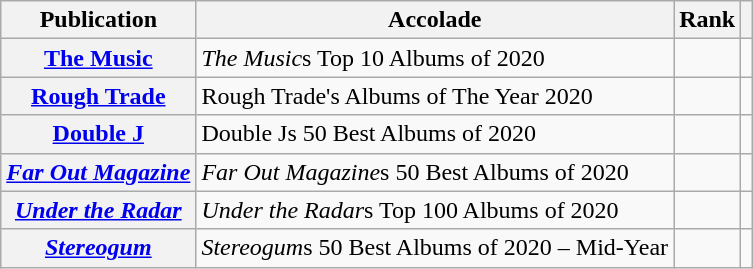<table class="wikitable sortable plainrowheaders">
<tr>
<th scope="col">Publication</th>
<th scope="col">Accolade</th>
<th scope="col">Rank</th>
<th scope="col" class="unsortable"></th>
</tr>
<tr>
<th scope="row"><em><a href='#'></em>The Music<em></a></em></th>
<td><em>The Music</em>s Top 10 Albums of 2020</td>
<td></td>
<td></td>
</tr>
<tr>
<th scope="row"><a href='#'>Rough Trade</a></th>
<td>Rough Trade's Albums of The Year 2020</td>
<td></td>
<td></td>
</tr>
<tr>
<th scope="row"><a href='#'>Double J</a></th>
<td>Double Js 50 Best Albums of 2020</td>
<td></td>
<td></td>
</tr>
<tr>
<th scope="row"><em><a href='#'>Far Out Magazine</a></em></th>
<td><em>Far Out Magazine</em>s 50 Best Albums of 2020</td>
<td></td>
<td></td>
</tr>
<tr>
<th scope="row"><em><a href='#'>Under the Radar</a></em></th>
<td><em>Under the Radar</em>s Top 100 Albums of 2020</td>
<td></td>
<td></td>
</tr>
<tr>
<th scope="row"><em><a href='#'>Stereogum</a></em></th>
<td><em>Stereogum</em>s 50 Best Albums of 2020 – Mid-Year</td>
<td></td>
<td></td>
</tr>
</table>
